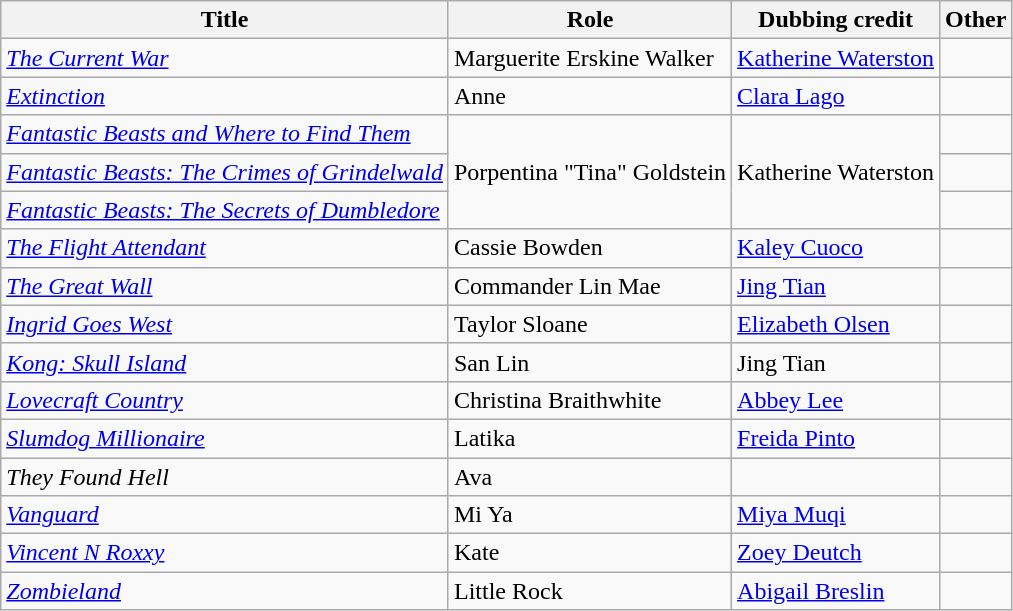<table class="wikitable">
<tr>
<th>Title</th>
<th>Role</th>
<th>Dubbing credit</th>
<th>Other</th>
</tr>
<tr>
<td><em><a href='#'>The Current War</a></em></td>
<td>Marguerite Erskine Walker</td>
<td><a href='#'>Katherine Waterston</a></td>
<td></td>
</tr>
<tr>
<td><em><a href='#'>Extinction</a></em></td>
<td>Anne</td>
<td><a href='#'>Clara Lago</a></td>
<td></td>
</tr>
<tr>
<td><em><a href='#'>Fantastic Beasts and Where to Find Them</a></em></td>
<td rowspan="3">Porpentina "Tina" Goldstein</td>
<td rowspan="3">Katherine Waterston</td>
<td></td>
</tr>
<tr>
<td><em><a href='#'>Fantastic Beasts: The Crimes of Grindelwald</a></em></td>
<td></td>
</tr>
<tr>
<td><em><a href='#'>Fantastic Beasts: The Secrets of Dumbledore</a></em></td>
<td></td>
</tr>
<tr>
<td><em><a href='#'>The Flight Attendant</a></em></td>
<td>Cassie Bowden</td>
<td><a href='#'>Kaley Cuoco</a></td>
<td></td>
</tr>
<tr>
<td><em><a href='#'>The Great Wall</a></em></td>
<td>Commander Lin Mae</td>
<td><a href='#'>Jing Tian</a></td>
<td></td>
</tr>
<tr>
<td><em><a href='#'>Ingrid Goes West</a></em></td>
<td>Taylor Sloane</td>
<td><a href='#'>Elizabeth Olsen</a></td>
<td></td>
</tr>
<tr>
<td><em><a href='#'>Kong: Skull Island</a></em></td>
<td>San Lin</td>
<td>Jing Tian</td>
<td></td>
</tr>
<tr>
<td><em><a href='#'>Lovecraft Country</a></em></td>
<td>Christina Braithwhite</td>
<td><a href='#'>Abbey Lee</a></td>
<td></td>
</tr>
<tr>
<td><em><a href='#'>Slumdog Millionaire</a></em></td>
<td>Latika</td>
<td><a href='#'>Freida Pinto</a></td>
<td></td>
</tr>
<tr>
<td><em>They Found Hell</em></td>
<td>Ava</td>
<td></td>
<td></td>
</tr>
<tr>
<td><em><a href='#'>Vanguard</a></em></td>
<td>Mi Ya</td>
<td><a href='#'>Miya Muqi</a></td>
<td></td>
</tr>
<tr>
<td><em><a href='#'>Vincent N Roxxy</a></em></td>
<td>Kate</td>
<td><a href='#'>Zoey Deutch</a></td>
<td></td>
</tr>
<tr>
<td><em><a href='#'>Zombieland</a></em></td>
<td>Little Rock</td>
<td><a href='#'>Abigail Breslin</a></td>
<td></td>
</tr>
</table>
